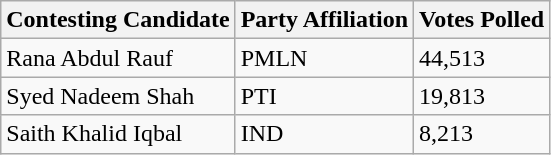<table class="wikitable sortable">
<tr>
<th>Contesting Candidate</th>
<th>Party Affiliation</th>
<th>Votes Polled</th>
</tr>
<tr>
<td>Rana Abdul Rauf</td>
<td>PMLN</td>
<td>44,513</td>
</tr>
<tr>
<td>Syed Nadeem Shah</td>
<td>PTI</td>
<td>19,813</td>
</tr>
<tr>
<td>Saith Khalid Iqbal</td>
<td>IND</td>
<td>8,213</td>
</tr>
</table>
